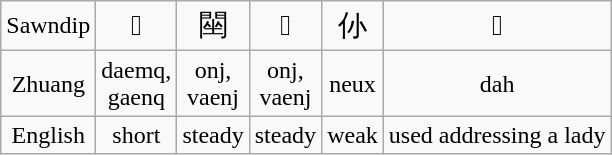<table class="wikitable" style="text-align:center">
<tr>
<td>Sawndip</td>
<td><big>𨱥</big></td>
<td><big>䦟</big></td>
<td><big>𡘫</big></td>
<td><big>仦</big></td>
<td><big>𡚻</big></td>
</tr>
<tr>
<td>Zhuang</td>
<td>daemq,<br>gaenq</td>
<td>onj,<br>vaenj</td>
<td>onj,<br>vaenj</td>
<td>neux</td>
<td>dah</td>
</tr>
<tr>
<td>English</td>
<td>short</td>
<td>steady</td>
<td>steady</td>
<td>weak</td>
<td>used addressing a lady</td>
</tr>
</table>
